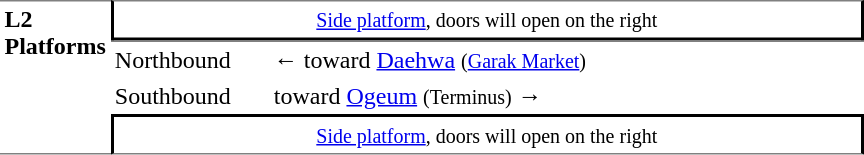<table table border=0 cellspacing=0 cellpadding=3>
<tr>
<td style="border-top:solid 1px gray;border-bottom:solid 1px gray;" width=50 rowspan=10 valign=top><strong>L2<br>Platforms</strong></td>
<td style="border-top:solid 1px gray;border-right:solid 2px black;border-left:solid 2px black;border-bottom:solid 2px black;text-align:center;" colspan=2><small><a href='#'>Side platform</a>, doors will open on the right</small></td>
</tr>
<tr>
<td style="border-bottom:solid 0px gray;border-top:solid 1px gray;" width=100>Northbound</td>
<td style="border-bottom:solid 0px gray;border-top:solid 1px gray;" width=390>←  toward <a href='#'>Daehwa</a> <small>(<a href='#'>Garak Market</a>)</small></td>
</tr>
<tr>
<td>Southbound</td>
<td>  toward <a href='#'>Ogeum</a> <small>(Terminus)</small> →</td>
</tr>
<tr>
<td style="border-top:solid 2px black;border-right:solid 2px black;border-left:solid 2px black;border-bottom:solid 1px gray;text-align:center;" colspan=2><small><a href='#'>Side platform</a>, doors will open on the right</small></td>
</tr>
</table>
